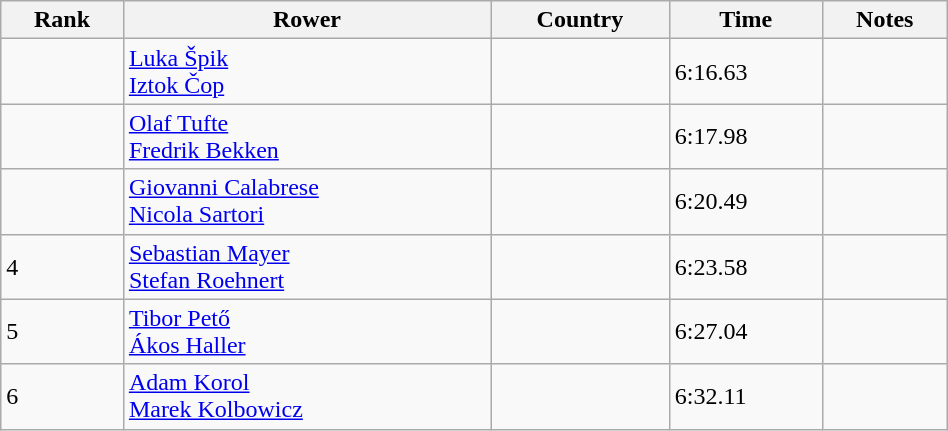<table class="wikitable sortable" width=50%>
<tr>
<th>Rank</th>
<th>Rower</th>
<th>Country</th>
<th>Time</th>
<th>Notes</th>
</tr>
<tr>
<td></td>
<td><a href='#'>Luka Špik</a> <br> <a href='#'>Iztok Čop</a></td>
<td></td>
<td>6:16.63</td>
<td></td>
</tr>
<tr>
<td></td>
<td><a href='#'>Olaf Tufte</a> <br><a href='#'>Fredrik Bekken</a></td>
<td></td>
<td>6:17.98</td>
<td></td>
</tr>
<tr>
<td></td>
<td><a href='#'>Giovanni Calabrese</a> <br> <a href='#'>Nicola Sartori</a></td>
<td></td>
<td>6:20.49</td>
<td></td>
</tr>
<tr>
<td>4</td>
<td><a href='#'>Sebastian Mayer</a> <br> <a href='#'>Stefan Roehnert</a></td>
<td></td>
<td>6:23.58</td>
<td></td>
</tr>
<tr>
<td>5</td>
<td><a href='#'>Tibor Pető</a><br><a href='#'>Ákos Haller</a></td>
<td></td>
<td>6:27.04</td>
<td></td>
</tr>
<tr>
<td>6</td>
<td><a href='#'>Adam Korol</a><br><a href='#'>Marek Kolbowicz</a></td>
<td></td>
<td>6:32.11</td>
<td></td>
</tr>
</table>
